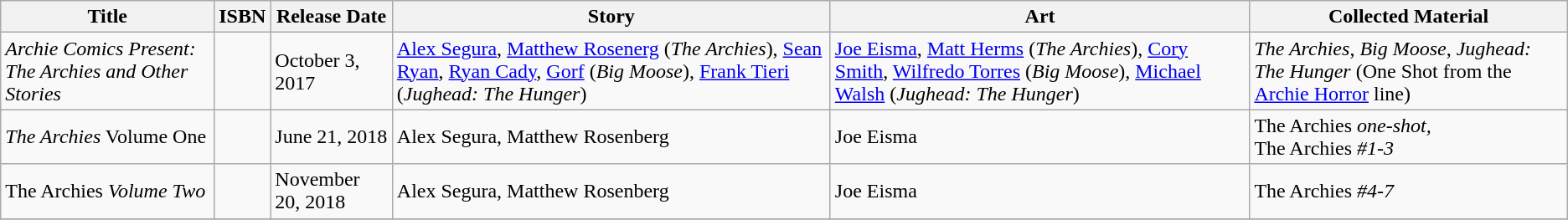<table class="wikitable">
<tr>
<th>Title</th>
<th>ISBN</th>
<th>Release Date</th>
<th>Story</th>
<th>Art</th>
<th>Collected Material</th>
</tr>
<tr>
<td><em>Archie Comics Present: The Archies and Other Stories</em></td>
<td></td>
<td>October 3, 2017</td>
<td><a href='#'>Alex Segura</a>, <a href='#'>Matthew Rosenerg</a> (<em>The Archies</em>), <a href='#'>Sean Ryan</a>, <a href='#'>Ryan Cady</a>, <a href='#'>Gorf</a> (<em>Big Moose</em>), <a href='#'>Frank Tieri</a> (<em>Jughead: The Hunger</em>)</td>
<td><a href='#'>Joe Eisma</a>, <a href='#'>Matt Herms</a> (<em>The Archies</em>), <a href='#'>Cory Smith</a>, <a href='#'>Wilfredo Torres</a> (<em>Big Moose</em>), <a href='#'>Michael Walsh</a> (<em>Jughead: The Hunger</em>)</td>
<td><em>The Archies</em>, <em>Big Moose</em>, <em>Jughead: The Hunger</em> (One Shot from the <a href='#'>Archie Horror</a> line)</td>
</tr>
<tr>
<td><em>The Archies</em> Volume One<em></td>
<td></td>
<td>June 21, 2018</td>
<td>Alex Segura, Matthew Rosenberg</td>
<td>Joe Eisma</td>
<td></em>The Archies<em> one-shot,<br></em>The Archies<em> #1-3</td>
</tr>
<tr>
<td></em>The Archies<em> Volume Two</td>
<td></td>
<td>November 20, 2018</td>
<td>Alex Segura, Matthew Rosenberg</td>
<td>Joe Eisma</td>
<td></em>The Archies<em> #4-7</td>
</tr>
<tr>
</tr>
</table>
